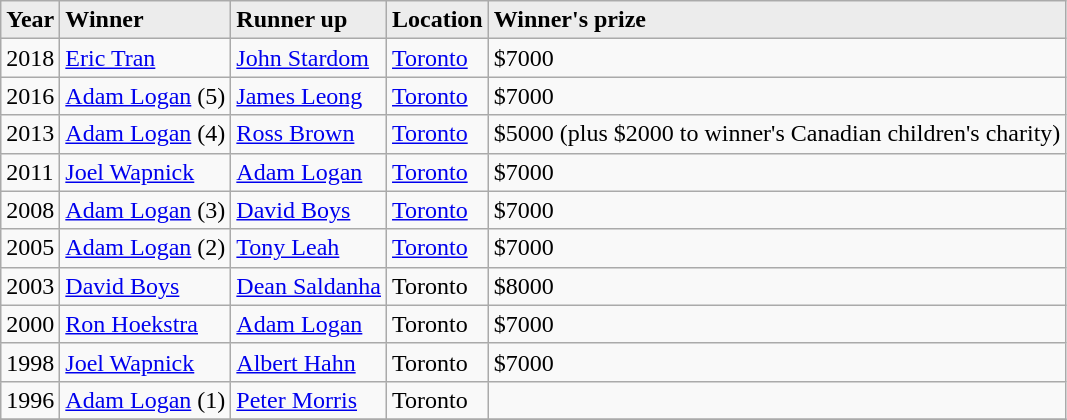<table class="wikitable">
<tr bgcolor="#ececec">
<td><strong>Year</strong></td>
<td><strong>Winner</strong></td>
<td><strong>Runner up</strong></td>
<td><strong>Location</strong></td>
<td><strong>Winner's prize</strong></td>
</tr>
<tr>
<td>2018</td>
<td> <a href='#'>Eric Tran</a></td>
<td> <a href='#'>John Stardom</a></td>
<td><a href='#'>Toronto</a></td>
<td>$7000</td>
</tr>
<tr>
<td>2016</td>
<td> <a href='#'>Adam Logan</a> (5)</td>
<td> <a href='#'>James Leong</a></td>
<td><a href='#'>Toronto</a></td>
<td>$7000</td>
</tr>
<tr>
<td>2013</td>
<td> <a href='#'>Adam Logan</a> (4)</td>
<td> <a href='#'>Ross Brown</a></td>
<td><a href='#'>Toronto</a></td>
<td>$5000 (plus $2000 to winner's Canadian children's charity)</td>
</tr>
<tr>
<td>2011</td>
<td> <a href='#'>Joel Wapnick</a></td>
<td> <a href='#'>Adam Logan</a></td>
<td><a href='#'>Toronto</a></td>
<td>$7000</td>
</tr>
<tr>
<td>2008</td>
<td> <a href='#'>Adam Logan</a> (3)</td>
<td> <a href='#'>David Boys</a></td>
<td><a href='#'>Toronto</a></td>
<td>$7000</td>
</tr>
<tr>
<td>2005</td>
<td> <a href='#'>Adam Logan</a> (2)</td>
<td> <a href='#'>Tony Leah</a></td>
<td><a href='#'>Toronto</a></td>
<td>$7000</td>
</tr>
<tr>
<td>2003</td>
<td> <a href='#'>David Boys</a></td>
<td> <a href='#'>Dean Saldanha</a></td>
<td>Toronto</td>
<td>$8000</td>
</tr>
<tr>
<td>2000</td>
<td> <a href='#'>Ron Hoekstra</a></td>
<td> <a href='#'>Adam Logan</a></td>
<td>Toronto</td>
<td>$7000</td>
</tr>
<tr>
<td>1998</td>
<td> <a href='#'>Joel Wapnick</a></td>
<td> <a href='#'>Albert Hahn</a></td>
<td>Toronto</td>
<td>$7000</td>
</tr>
<tr>
<td>1996</td>
<td> <a href='#'>Adam Logan</a> (1)</td>
<td> <a href='#'>Peter Morris</a></td>
<td>Toronto</td>
<td></td>
</tr>
<tr>
</tr>
</table>
